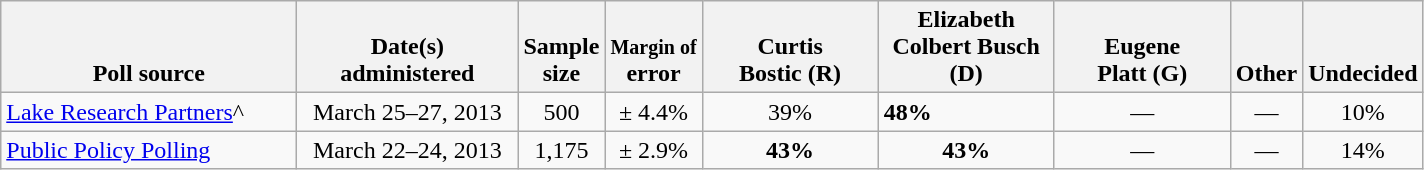<table class="wikitable">
<tr valign= bottom>
<th style="width:190px;">Poll source</th>
<th style="width:140px;">Date(s)<br>administered</th>
<th class=small>Sample<br>size</th>
<th><small>Margin of</small><br>error</th>
<th style="width:110px;">Curtis<br>Bostic (R)</th>
<th style="width:110px;">Elizabeth<br>Colbert Busch (D)</th>
<th style="width:110px;">Eugene<br>Platt (G)</th>
<th>Other</th>
<th>Undecided</th>
</tr>
<tr>
<td><a href='#'>Lake Research Partners</a>^</td>
<td align=center>March 25–27, 2013</td>
<td align=center>500</td>
<td align=center>± 4.4%</td>
<td align=center>39%</td>
<td><strong>48%</strong></td>
<td align=center>—</td>
<td align=center>—</td>
<td align=center>10%</td>
</tr>
<tr>
<td><a href='#'>Public Policy Polling</a></td>
<td align=center>March 22–24, 2013</td>
<td align=center>1,175</td>
<td align=center>± 2.9%</td>
<td align=center><strong>43%</strong></td>
<td align=center><strong>43%</strong></td>
<td align=center>—</td>
<td align=center>—</td>
<td align=center>14%</td>
</tr>
</table>
